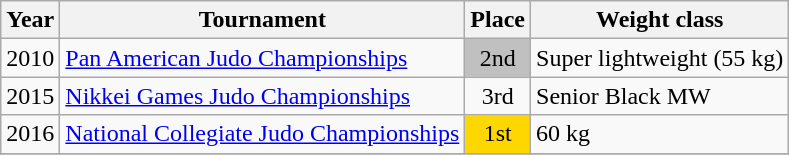<table class=wikitable>
<tr>
<th>Year</th>
<th>Tournament</th>
<th>Place</th>
<th>Weight class</th>
</tr>
<tr>
<td>2010</td>
<td><a href='#'>Pan American Judo Championships</a></td>
<td bgcolor="silver" align="center">2nd</td>
<td>Super lightweight (55 kg)</td>
</tr>
<tr>
<td>2015</td>
<td><a href='#'>Nikkei Games Judo Championships</a></td>
<td align="center">3rd</td>
<td>Senior Black MW</td>
</tr>
<tr>
<td>2016</td>
<td><a href='#'>National Collegiate Judo Championships</a></td>
<td bgcolor="gold" align="center">1st</td>
<td>60 kg</td>
</tr>
<tr>
</tr>
</table>
